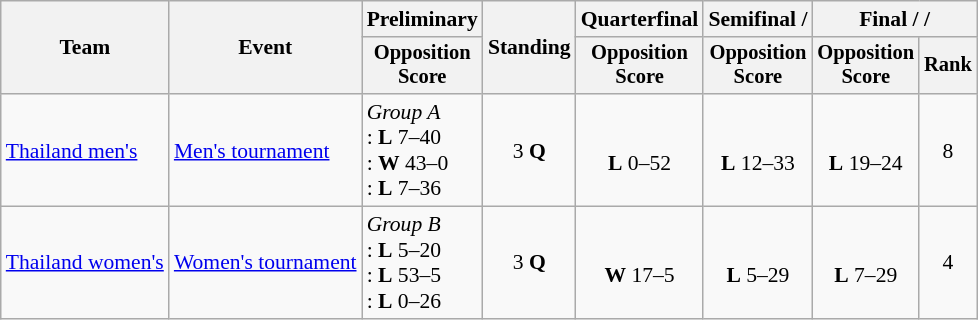<table class=wikitable style=font-size:90%;text-align:center>
<tr>
<th rowspan=2>Team</th>
<th rowspan=2>Event</th>
<th>Preliminary</th>
<th rowspan=2>Standing</th>
<th>Quarterfinal</th>
<th>Semifinal / </th>
<th colspan=2>Final /  / </th>
</tr>
<tr style="font-size:95%">
<th>Opposition<br>Score</th>
<th>Opposition<br>Score</th>
<th>Opposition<br>Score</th>
<th>Opposition<br>Score</th>
<th>Rank</th>
</tr>
<tr>
<td align=left><a href='#'>Thailand men's</a></td>
<td align=left rowpsan=2><a href='#'>Men's tournament</a></td>
<td align=left><em>Group A</em><br>: <strong>L</strong> 7–40<br>:  <strong>W</strong> 43–0<br>:  <strong>L</strong> 7–36</td>
<td>3 <strong>Q</strong></td>
<td><br><strong>L</strong> 0–52</td>
<td><br><strong>L</strong> 12–33</td>
<td><br><strong>L</strong> 19–24</td>
<td>8</td>
</tr>
<tr>
<td align=left><a href='#'>Thailand women's</a></td>
<td align=left><a href='#'>Women's tournament</a></td>
<td align=left><em>Group B</em><br>: <strong>L</strong> 5–20<br>:  <strong>L</strong> 53–5<br>:  <strong>L</strong> 0–26</td>
<td>3 <strong>Q</strong></td>
<td><br><strong>W</strong> 17–5</td>
<td><br><strong>L</strong> 5–29</td>
<td><br><strong>L</strong> 7–29</td>
<td>4</td>
</tr>
</table>
